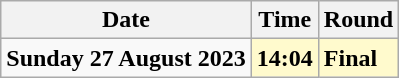<table class="wikitable">
<tr>
<th>Date</th>
<th>Time</th>
<th>Round</th>
</tr>
<tr>
<td><strong>Sunday 27 August 2023</strong></td>
<td style=background:lemonchiffon><strong>14:04</strong></td>
<td style=background:lemonchiffon><strong>Final</strong></td>
</tr>
</table>
